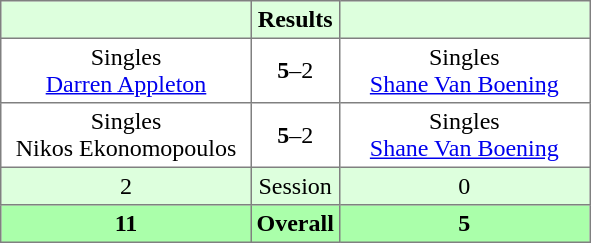<table border="1" cellpadding="3" style="border-collapse: collapse;">
<tr bgcolor="#ddffdd">
<th width="160"></th>
<th>Results</th>
<th width="160"></th>
</tr>
<tr>
<td align="center">Singles<br><a href='#'>Darren Appleton</a></td>
<td align="center"><strong>5</strong>–2</td>
<td align="center">Singles<br><a href='#'>Shane Van Boening</a></td>
</tr>
<tr>
<td align="center">Singles<br>Nikos Ekonomopoulos</td>
<td align="center"><strong>5</strong>–2</td>
<td align="center">Singles<br><a href='#'>Shane Van Boening</a></td>
</tr>
<tr bgcolor="#ddffdd">
<td align="center">2</td>
<td align="center">Session</td>
<td align="center">0</td>
</tr>
<tr bgcolor="#aaffaa">
<th align="center">11</th>
<th align="center">Overall</th>
<th align="center">5</th>
</tr>
</table>
